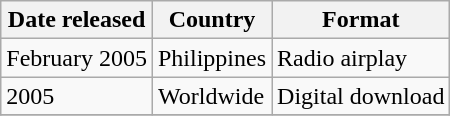<table class="wikitable">
<tr>
<th>Date released</th>
<th>Country</th>
<th>Format</th>
</tr>
<tr>
<td>February 2005</td>
<td>Philippines</td>
<td>Radio airplay</td>
</tr>
<tr>
<td>2005</td>
<td>Worldwide</td>
<td>Digital download</td>
</tr>
<tr>
</tr>
</table>
